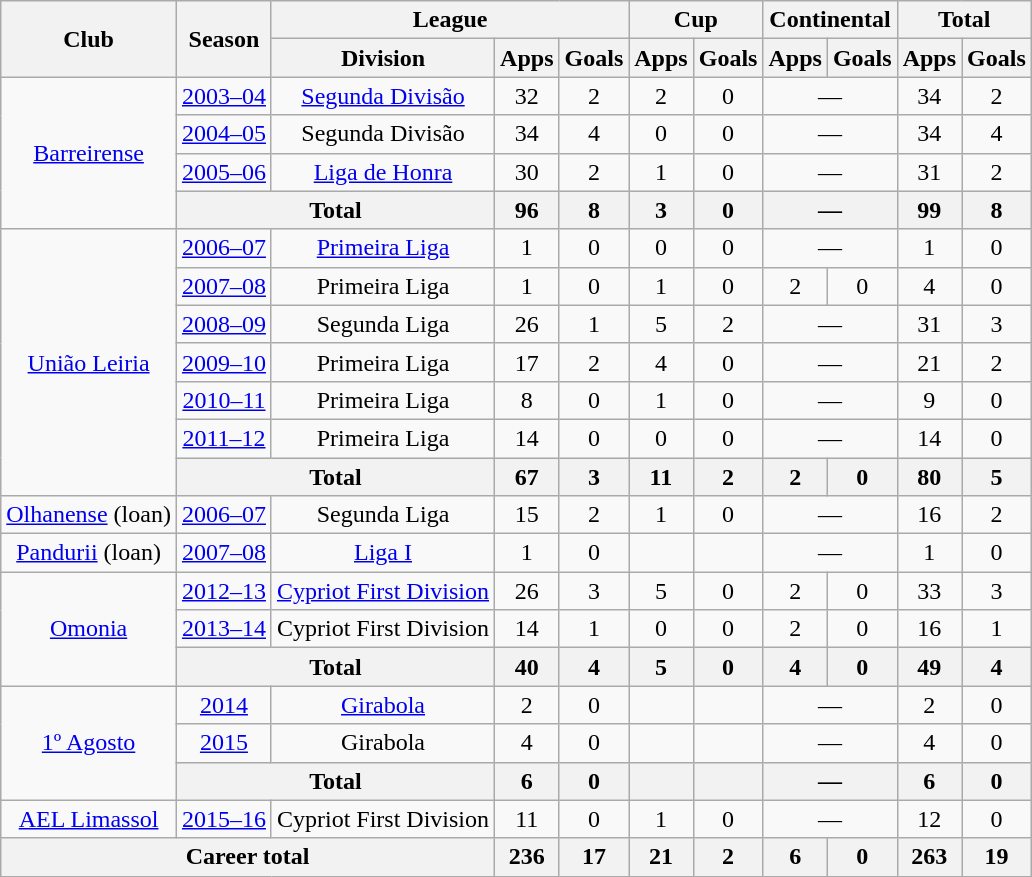<table class="wikitable" style="text-align:center">
<tr>
<th rowspan="2">Club</th>
<th rowspan="2">Season</th>
<th colspan="3">League</th>
<th colspan="2">Cup</th>
<th colspan="2">Continental</th>
<th colspan="2">Total</th>
</tr>
<tr>
<th>Division</th>
<th>Apps</th>
<th>Goals</th>
<th>Apps</th>
<th>Goals</th>
<th>Apps</th>
<th>Goals</th>
<th>Apps</th>
<th>Goals</th>
</tr>
<tr>
<td rowspan="4"><a href='#'>Barreirense</a></td>
<td><a href='#'>2003–04</a></td>
<td><a href='#'>Segunda Divisão</a></td>
<td>32</td>
<td>2</td>
<td>2</td>
<td>0</td>
<td colspan="2">—</td>
<td>34</td>
<td>2</td>
</tr>
<tr>
<td><a href='#'>2004–05</a></td>
<td>Segunda Divisão</td>
<td>34</td>
<td>4</td>
<td>0</td>
<td>0</td>
<td colspan="2">—</td>
<td>34</td>
<td>4</td>
</tr>
<tr>
<td><a href='#'>2005–06</a></td>
<td><a href='#'>Liga de Honra</a></td>
<td>30</td>
<td>2</td>
<td>1</td>
<td>0</td>
<td colspan="2">—</td>
<td>31</td>
<td>2</td>
</tr>
<tr>
<th colspan="2">Total</th>
<th>96</th>
<th>8</th>
<th>3</th>
<th>0</th>
<th colspan="2">—</th>
<th>99</th>
<th>8</th>
</tr>
<tr>
<td rowspan="7"><a href='#'>União Leiria</a></td>
<td><a href='#'>2006–07</a></td>
<td><a href='#'>Primeira Liga</a></td>
<td>1</td>
<td>0</td>
<td>0</td>
<td>0</td>
<td colspan="2">—</td>
<td>1</td>
<td>0</td>
</tr>
<tr>
<td><a href='#'>2007–08</a></td>
<td>Primeira Liga</td>
<td>1</td>
<td>0</td>
<td>1</td>
<td>0</td>
<td>2</td>
<td>0</td>
<td>4</td>
<td>0</td>
</tr>
<tr>
<td><a href='#'>2008–09</a></td>
<td>Segunda Liga</td>
<td>26</td>
<td>1</td>
<td>5</td>
<td>2</td>
<td colspan="2">—</td>
<td>31</td>
<td>3</td>
</tr>
<tr>
<td><a href='#'>2009–10</a></td>
<td>Primeira Liga</td>
<td>17</td>
<td>2</td>
<td>4</td>
<td>0</td>
<td colspan="2">—</td>
<td>21</td>
<td>2</td>
</tr>
<tr>
<td><a href='#'>2010–11</a></td>
<td>Primeira Liga</td>
<td>8</td>
<td>0</td>
<td>1</td>
<td>0</td>
<td colspan="2">—</td>
<td>9</td>
<td>0</td>
</tr>
<tr>
<td><a href='#'>2011–12</a></td>
<td>Primeira Liga</td>
<td>14</td>
<td>0</td>
<td>0</td>
<td>0</td>
<td colspan="2">—</td>
<td>14</td>
<td>0</td>
</tr>
<tr>
<th colspan="2">Total</th>
<th>67</th>
<th>3</th>
<th>11</th>
<th>2</th>
<th>2</th>
<th>0</th>
<th>80</th>
<th>5</th>
</tr>
<tr>
<td><a href='#'>Olhanense</a> (loan)</td>
<td><a href='#'>2006–07</a></td>
<td>Segunda Liga</td>
<td>15</td>
<td>2</td>
<td>1</td>
<td>0</td>
<td colspan="2">—</td>
<td>16</td>
<td>2</td>
</tr>
<tr>
<td><a href='#'>Pandurii</a> (loan)</td>
<td><a href='#'>2007–08</a></td>
<td><a href='#'>Liga I</a></td>
<td>1</td>
<td>0</td>
<td></td>
<td></td>
<td colspan="2">—</td>
<td>1</td>
<td>0</td>
</tr>
<tr>
<td rowspan="3"><a href='#'>Omonia</a></td>
<td><a href='#'>2012–13</a></td>
<td><a href='#'>Cypriot First Division</a></td>
<td>26</td>
<td>3</td>
<td>5</td>
<td>0</td>
<td>2</td>
<td>0</td>
<td>33</td>
<td>3</td>
</tr>
<tr>
<td><a href='#'>2013–14</a></td>
<td>Cypriot First Division</td>
<td>14</td>
<td>1</td>
<td>0</td>
<td>0</td>
<td>2</td>
<td>0</td>
<td>16</td>
<td>1</td>
</tr>
<tr>
<th colspan="2">Total</th>
<th>40</th>
<th>4</th>
<th>5</th>
<th>0</th>
<th>4</th>
<th>0</th>
<th>49</th>
<th>4</th>
</tr>
<tr>
<td rowspan="3"><a href='#'>1º Agosto</a></td>
<td><a href='#'>2014</a></td>
<td><a href='#'>Girabola</a></td>
<td>2</td>
<td>0</td>
<td></td>
<td></td>
<td colspan="2">—</td>
<td>2</td>
<td>0</td>
</tr>
<tr>
<td><a href='#'>2015</a></td>
<td>Girabola</td>
<td>4</td>
<td>0</td>
<td></td>
<td></td>
<td colspan="2">—</td>
<td>4</td>
<td>0</td>
</tr>
<tr>
<th colspan="2">Total</th>
<th>6</th>
<th>0</th>
<th></th>
<th></th>
<th colspan="2">—</th>
<th>6</th>
<th>0</th>
</tr>
<tr>
<td><a href='#'>AEL Limassol</a></td>
<td><a href='#'>2015–16</a></td>
<td>Cypriot First Division</td>
<td>11</td>
<td>0</td>
<td>1</td>
<td>0</td>
<td colspan="2">—</td>
<td>12</td>
<td>0</td>
</tr>
<tr>
<th colspan="3">Career total</th>
<th>236</th>
<th>17</th>
<th>21</th>
<th>2</th>
<th>6</th>
<th>0</th>
<th>263</th>
<th>19</th>
</tr>
</table>
